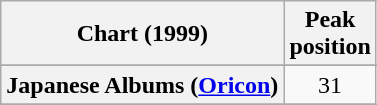<table class="wikitable sortable plainrowheaders">
<tr>
<th scope="col">Chart (1999)</th>
<th scope="col">Peak<br>position</th>
</tr>
<tr>
</tr>
<tr>
</tr>
<tr>
</tr>
<tr>
<th scope="row">Japanese Albums (<a href='#'>Oricon</a>)</th>
<td align="center">31</td>
</tr>
<tr>
</tr>
</table>
